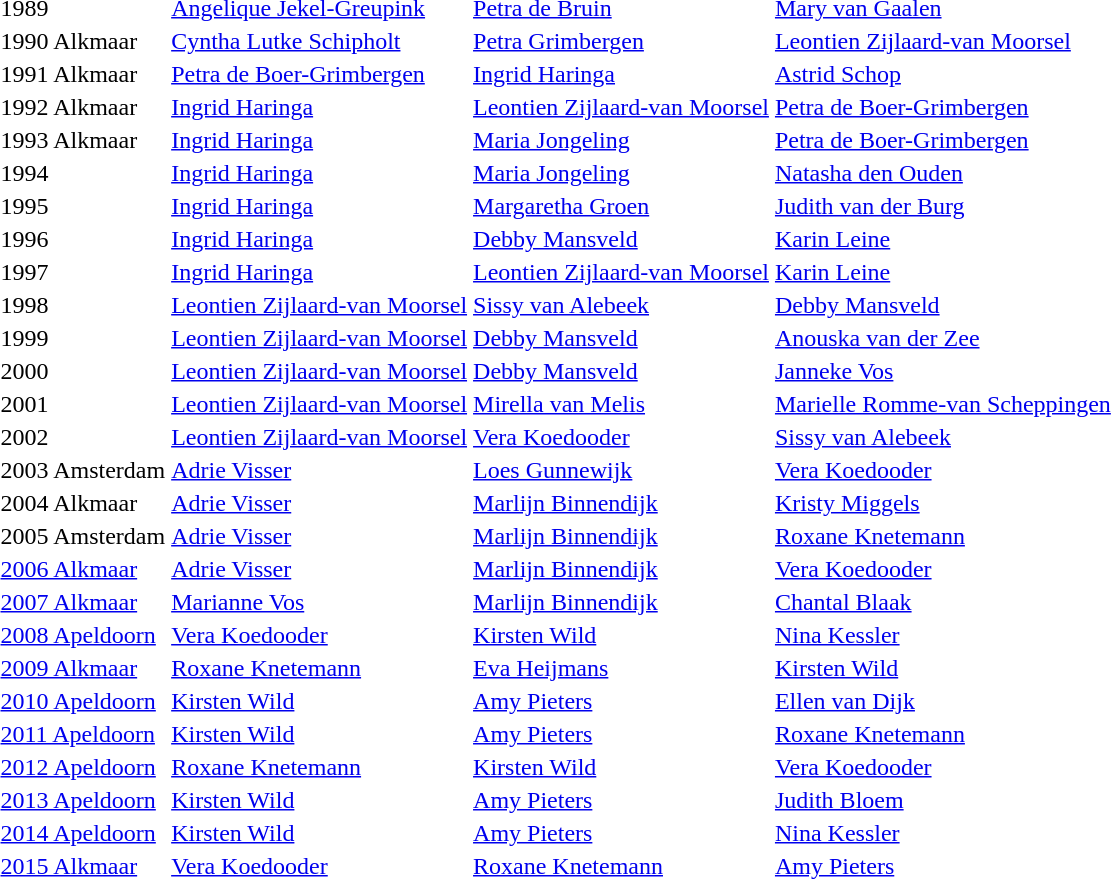<table>
<tr>
<td>1989</td>
<td><a href='#'>Angelique Jekel-Greupink</a></td>
<td><a href='#'>Petra de Bruin</a></td>
<td><a href='#'>Mary van Gaalen</a></td>
</tr>
<tr>
<td>1990 Alkmaar</td>
<td><a href='#'>Cyntha Lutke Schipholt</a></td>
<td><a href='#'>Petra Grimbergen</a></td>
<td><a href='#'>Leontien Zijlaard-van Moorsel</a></td>
</tr>
<tr>
<td>1991 Alkmaar</td>
<td><a href='#'>Petra de Boer-Grimbergen</a></td>
<td><a href='#'>Ingrid Haringa</a></td>
<td><a href='#'>Astrid Schop</a></td>
</tr>
<tr>
<td>1992 Alkmaar</td>
<td><a href='#'>Ingrid Haringa</a></td>
<td><a href='#'>Leontien Zijlaard-van Moorsel</a></td>
<td><a href='#'>Petra de Boer-Grimbergen</a></td>
</tr>
<tr>
<td>1993 Alkmaar</td>
<td><a href='#'>Ingrid Haringa</a></td>
<td><a href='#'>Maria Jongeling</a></td>
<td><a href='#'>Petra de Boer-Grimbergen</a></td>
</tr>
<tr>
<td>1994</td>
<td><a href='#'>Ingrid Haringa</a></td>
<td><a href='#'>Maria Jongeling</a></td>
<td><a href='#'>Natasha den Ouden</a></td>
</tr>
<tr>
<td>1995</td>
<td><a href='#'>Ingrid Haringa</a></td>
<td><a href='#'>Margaretha Groen</a></td>
<td><a href='#'>Judith van der Burg</a></td>
</tr>
<tr>
<td>1996</td>
<td><a href='#'>Ingrid Haringa</a></td>
<td><a href='#'>Debby Mansveld</a></td>
<td><a href='#'>Karin Leine</a></td>
</tr>
<tr>
<td>1997</td>
<td><a href='#'>Ingrid Haringa</a></td>
<td><a href='#'>Leontien Zijlaard-van Moorsel</a></td>
<td><a href='#'>Karin Leine</a></td>
</tr>
<tr>
<td>1998</td>
<td><a href='#'>Leontien Zijlaard-van Moorsel</a></td>
<td><a href='#'>Sissy van Alebeek</a></td>
<td><a href='#'>Debby Mansveld</a></td>
</tr>
<tr>
<td>1999</td>
<td><a href='#'>Leontien Zijlaard-van Moorsel</a></td>
<td><a href='#'>Debby Mansveld</a></td>
<td><a href='#'>Anouska van der Zee</a></td>
</tr>
<tr>
<td>2000</td>
<td><a href='#'>Leontien Zijlaard-van Moorsel</a></td>
<td><a href='#'>Debby Mansveld</a></td>
<td><a href='#'>Janneke Vos</a></td>
</tr>
<tr>
<td>2001</td>
<td><a href='#'>Leontien Zijlaard-van Moorsel</a></td>
<td><a href='#'>Mirella van Melis</a></td>
<td><a href='#'>Marielle Romme-van Scheppingen</a></td>
</tr>
<tr>
<td>2002</td>
<td><a href='#'>Leontien Zijlaard-van Moorsel</a></td>
<td><a href='#'>Vera Koedooder</a></td>
<td><a href='#'>Sissy van Alebeek</a></td>
</tr>
<tr>
<td>2003 Amsterdam</td>
<td><a href='#'>Adrie Visser</a></td>
<td><a href='#'>Loes Gunnewijk</a></td>
<td><a href='#'>Vera Koedooder</a></td>
</tr>
<tr>
<td>2004 Alkmaar</td>
<td><a href='#'>Adrie Visser</a></td>
<td><a href='#'>Marlijn Binnendijk</a></td>
<td><a href='#'>Kristy Miggels</a></td>
</tr>
<tr>
<td>2005 Amsterdam</td>
<td><a href='#'>Adrie Visser</a></td>
<td><a href='#'>Marlijn Binnendijk</a></td>
<td><a href='#'>Roxane Knetemann</a></td>
</tr>
<tr>
<td><a href='#'>2006 Alkmaar</a><br></td>
<td><a href='#'>Adrie Visser</a></td>
<td><a href='#'>Marlijn Binnendijk</a></td>
<td><a href='#'>Vera Koedooder</a></td>
</tr>
<tr>
<td><a href='#'>2007 Alkmaar</a><br></td>
<td><a href='#'>Marianne Vos</a></td>
<td><a href='#'>Marlijn Binnendijk</a></td>
<td><a href='#'>Chantal Blaak</a></td>
</tr>
<tr>
<td><a href='#'>2008 Apeldoorn</a><br></td>
<td><a href='#'>Vera Koedooder</a></td>
<td><a href='#'>Kirsten Wild</a></td>
<td><a href='#'>Nina Kessler</a></td>
</tr>
<tr>
<td><a href='#'>2009 Alkmaar</a></td>
<td><a href='#'>Roxane Knetemann</a></td>
<td><a href='#'>Eva Heijmans</a></td>
<td><a href='#'>Kirsten Wild</a></td>
</tr>
<tr>
<td><a href='#'>2010 Apeldoorn</a><br></td>
<td><a href='#'>Kirsten Wild</a></td>
<td><a href='#'>Amy Pieters</a></td>
<td><a href='#'>Ellen van Dijk</a></td>
</tr>
<tr>
<td><a href='#'>2011 Apeldoorn</a></td>
<td><a href='#'>Kirsten Wild</a></td>
<td><a href='#'>Amy Pieters</a></td>
<td><a href='#'>Roxane Knetemann</a></td>
</tr>
<tr>
<td><a href='#'>2012 Apeldoorn</a><br></td>
<td><a href='#'>Roxane Knetemann</a></td>
<td><a href='#'>Kirsten Wild</a></td>
<td><a href='#'>Vera Koedooder</a></td>
</tr>
<tr>
<td><a href='#'>2013 Apeldoorn</a></td>
<td><a href='#'>Kirsten Wild</a></td>
<td><a href='#'>Amy Pieters</a></td>
<td><a href='#'>Judith Bloem</a></td>
</tr>
<tr>
<td><a href='#'>2014 Apeldoorn</a></td>
<td><a href='#'>Kirsten Wild</a></td>
<td><a href='#'>Amy Pieters</a></td>
<td><a href='#'>Nina Kessler</a></td>
</tr>
<tr>
<td><a href='#'>2015 Alkmaar</a></td>
<td><a href='#'>Vera Koedooder</a></td>
<td><a href='#'>Roxane Knetemann</a></td>
<td><a href='#'>Amy Pieters</a></td>
</tr>
</table>
